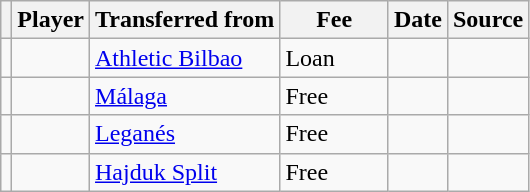<table class="wikitable plainrowheaders sortable">
<tr>
<th></th>
<th scope="col">Player</th>
<th>Transferred from</th>
<th style="width: 65px;">Fee</th>
<th scope="col">Date</th>
<th scope="col">Source</th>
</tr>
<tr>
<td align="center"></td>
<td></td>
<td> <a href='#'>Athletic Bilbao</a></td>
<td>Loan</td>
<td></td>
<td></td>
</tr>
<tr>
<td align="center"></td>
<td></td>
<td> <a href='#'>Málaga</a></td>
<td>Free</td>
<td></td>
<td></td>
</tr>
<tr>
<td align="center"></td>
<td></td>
<td> <a href='#'>Leganés</a></td>
<td>Free</td>
<td></td>
<td></td>
</tr>
<tr>
<td align="center"></td>
<td></td>
<td> <a href='#'>Hajduk Split</a></td>
<td>Free</td>
<td></td>
<td></td>
</tr>
</table>
